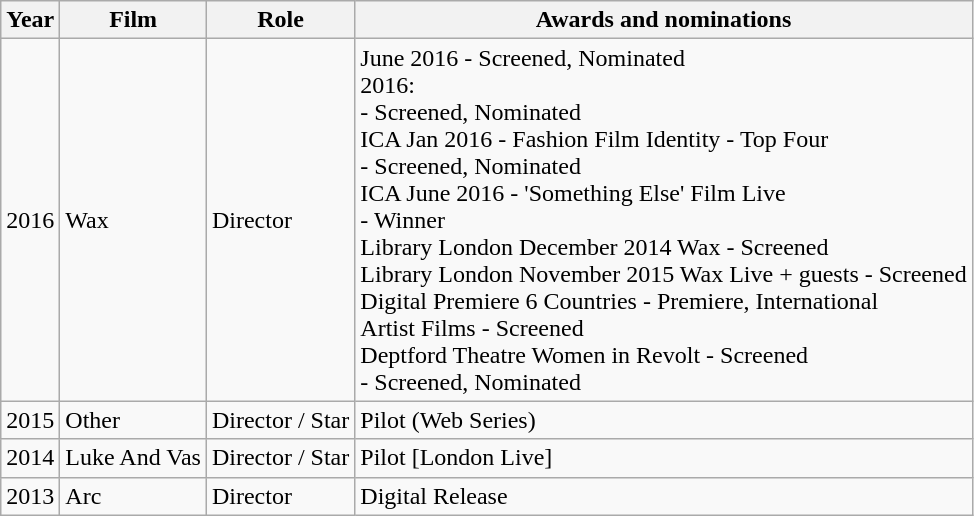<table class="wikitable">
<tr>
<th>Year</th>
<th>Film</th>
<th>Role</th>
<th>Awards and nominations</th>
</tr>
<tr>
<td>2016</td>
<td>Wax</td>
<td>Director</td>
<td> June 2016 - Screened, Nominated <br>  2016:  <br>  - Screened, Nominated <br> ICA Jan 2016 - Fashion Film Identity - Top Four<br>  - Screened, Nominated <br>ICA June 2016 - 'Something Else' Film Live <br>  - Winner <br> Library London December 2014 Wax - Screened<br>Library London November 2015 Wax Live + guests - Screened<br> Digital Premiere 6 Countries - Premiere, International<br> Artist Films - Screened<br>Deptford Theatre Women in Revolt - Screened<br> - Screened, Nominated</td>
</tr>
<tr>
<td>2015</td>
<td>Other</td>
<td>Director / Star</td>
<td>Pilot (Web Series)</td>
</tr>
<tr>
<td>2014</td>
<td>Luke And Vas</td>
<td>Director / Star</td>
<td>Pilot [London Live]</td>
</tr>
<tr>
<td>2013</td>
<td>Arc</td>
<td>Director</td>
<td>Digital Release</td>
</tr>
</table>
